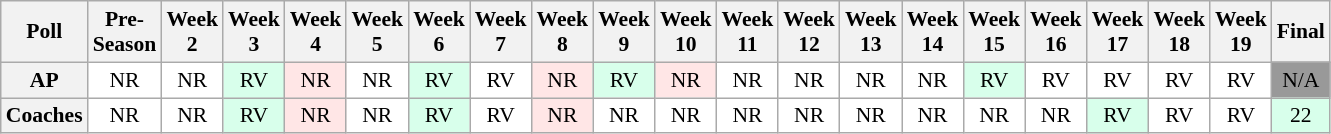<table class="wikitable" style="white-space:nowrap;font-size:90%">
<tr>
<th>Poll</th>
<th>Pre-<br>Season</th>
<th>Week<br>2</th>
<th>Week<br>3</th>
<th>Week<br>4</th>
<th>Week<br>5</th>
<th>Week<br>6</th>
<th>Week<br>7</th>
<th>Week<br>8</th>
<th>Week<br>9</th>
<th>Week<br>10</th>
<th>Week<br>11</th>
<th>Week<br>12</th>
<th>Week<br>13</th>
<th>Week<br>14</th>
<th>Week<br>15</th>
<th>Week<br>16</th>
<th>Week<br>17</th>
<th>Week<br>18</th>
<th>Week<br>19</th>
<th>Final</th>
</tr>
<tr style="text-align:center;">
<th>AP</th>
<td style="background:#FFF;">NR</td>
<td style="background:#FFF;">NR</td>
<td style="background:#D8FFEB;">RV</td>
<td style="background:#FFE6E6;">NR</td>
<td style="background:#FFF;">NR</td>
<td style="background:#D8FFEB;">RV</td>
<td style="background:#FFF;">RV</td>
<td style="background:#FFE6E6;">NR</td>
<td style="background:#D8FFEB;">RV</td>
<td style="background:#FFE6E6;">NR</td>
<td style="background:#FFF;">NR</td>
<td style="background:#FFF;">NR</td>
<td style="background:#FFF;">NR</td>
<td style="background:#FFF;">NR</td>
<td style="background:#D8FFEB;">RV</td>
<td style="background:#FFF;">RV</td>
<td style="background:#FFF;">RV</td>
<td style="background:#FFF;">RV</td>
<td style="background:#FFF;">RV</td>
<td style="background:#999;">N/A</td>
</tr>
<tr style="text-align:center;">
<th>Coaches</th>
<td style="background:#FFF;">NR</td>
<td style="background:#FFF;">NR</td>
<td style="background:#D8FFEB;">RV</td>
<td style="background:#FFE6E6;">NR</td>
<td style="background:#FFF;">NR</td>
<td style="background:#D8FFEB;">RV</td>
<td style="background:#FFF;">RV</td>
<td style="background:#FFE6E6;">NR</td>
<td style="background:#FFF;">NR</td>
<td style="background:#FFF;">NR</td>
<td style="background:#FFF;">NR</td>
<td style="background:#FFF;">NR</td>
<td style="background:#FFF;">NR</td>
<td style="background:#FFF;">NR</td>
<td style="background:#FFF;">NR</td>
<td style="background:#FFF;">NR</td>
<td style="background:#D8FFEB;">RV</td>
<td style="background:#FFF;">RV</td>
<td style="background:#FFF;">RV</td>
<td style="background:#D8FFEB;">22</td>
</tr>
</table>
